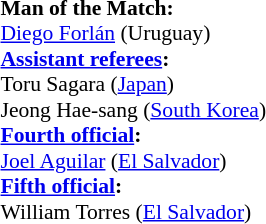<table width=50% style="font-size: 90%">
<tr>
<td><br><strong>Man of the Match:</strong>
<br><a href='#'>Diego Forlán</a> (Uruguay)<br><strong><a href='#'>Assistant referees</a>:</strong>
<br>Toru Sagara (<a href='#'>Japan</a>)
<br>Jeong Hae-sang (<a href='#'>South Korea</a>)
<br><strong><a href='#'>Fourth official</a>:</strong>
<br><a href='#'>Joel Aguilar</a> (<a href='#'>El Salvador</a>)
<br><strong><a href='#'>Fifth official</a>:</strong>
<br>William Torres (<a href='#'>El Salvador</a>)</td>
</tr>
</table>
